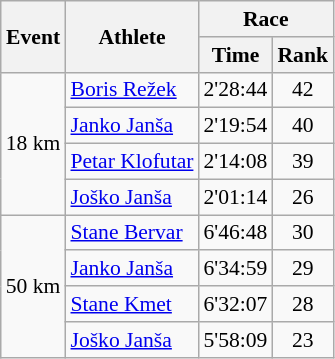<table class="wikitable" border="1" style="font-size:90%">
<tr>
<th rowspan=2>Event</th>
<th rowspan=2>Athlete</th>
<th colspan=2>Race</th>
</tr>
<tr>
<th>Time</th>
<th>Rank</th>
</tr>
<tr>
<td rowspan=4>18 km</td>
<td><a href='#'>Boris Režek</a></td>
<td align=center>2'28:44</td>
<td align=center>42</td>
</tr>
<tr>
<td><a href='#'>Janko Janša</a></td>
<td align=center>2'19:54</td>
<td align=center>40</td>
</tr>
<tr>
<td><a href='#'>Petar Klofutar</a></td>
<td align=center>2'14:08</td>
<td align=center>39</td>
</tr>
<tr>
<td><a href='#'>Joško Janša</a></td>
<td align=center>2'01:14</td>
<td align=center>26</td>
</tr>
<tr>
<td rowspan=4>50 km</td>
<td><a href='#'>Stane Bervar</a></td>
<td align=center>6'46:48</td>
<td align=center>30</td>
</tr>
<tr>
<td><a href='#'>Janko Janša</a></td>
<td align=center>6'34:59</td>
<td align=center>29</td>
</tr>
<tr>
<td><a href='#'>Stane Kmet</a></td>
<td align=center>6'32:07</td>
<td align=center>28</td>
</tr>
<tr>
<td><a href='#'>Joško Janša</a></td>
<td align=center>5'58:09</td>
<td align=center>23</td>
</tr>
</table>
